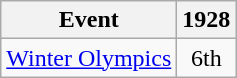<table class="wikitable">
<tr>
<th>Event</th>
<th>1928</th>
</tr>
<tr>
<td><a href='#'>Winter Olympics</a></td>
<td align="center">6th</td>
</tr>
</table>
